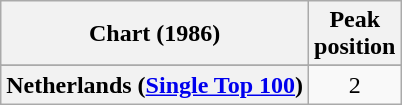<table class="wikitable sortable plainrowheaders" style="text-align:center">
<tr>
<th>Chart (1986)</th>
<th>Peak<br>position</th>
</tr>
<tr>
</tr>
<tr>
<th scope="row">Netherlands (<a href='#'>Single Top 100</a>)</th>
<td>2</td>
</tr>
</table>
